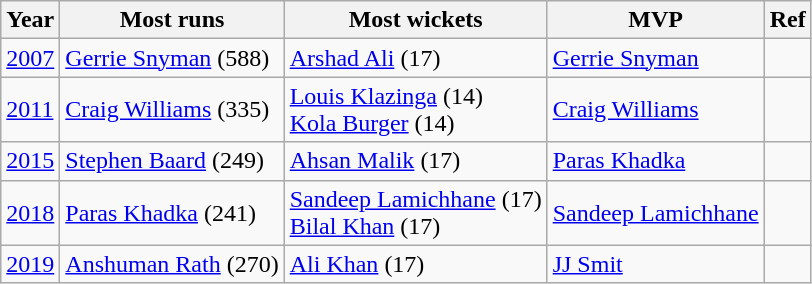<table class="wikitable">
<tr>
<th>Year</th>
<th>Most runs</th>
<th>Most wickets</th>
<th>MVP</th>
<th>Ref</th>
</tr>
<tr>
<td><a href='#'>2007</a></td>
<td> <a href='#'>Gerrie Snyman</a> (588)</td>
<td> <a href='#'>Arshad Ali</a> (17)</td>
<td> <a href='#'>Gerrie Snyman</a></td>
<td></td>
</tr>
<tr>
<td><a href='#'>2011</a></td>
<td> <a href='#'>Craig Williams</a> (335)</td>
<td> <a href='#'>Louis Klazinga</a> (14)<br> <a href='#'>Kola Burger</a> (14)</td>
<td> <a href='#'>Craig Williams</a></td>
<td></td>
</tr>
<tr>
<td><a href='#'>2015</a></td>
<td> <a href='#'>Stephen Baard</a> (249)</td>
<td> <a href='#'>Ahsan Malik</a> (17)</td>
<td> <a href='#'>Paras Khadka</a></td>
<td></td>
</tr>
<tr>
<td><a href='#'>2018</a></td>
<td> <a href='#'>Paras Khadka</a> (241)</td>
<td> <a href='#'>Sandeep Lamichhane</a> (17)<br> <a href='#'>Bilal Khan</a> (17)</td>
<td> <a href='#'>Sandeep Lamichhane</a></td>
<td></td>
</tr>
<tr>
<td><a href='#'>2019</a></td>
<td> <a href='#'>Anshuman Rath</a> (270)</td>
<td> <a href='#'>Ali Khan</a> (17)</td>
<td> <a href='#'>JJ Smit</a></td>
<td></td>
</tr>
</table>
